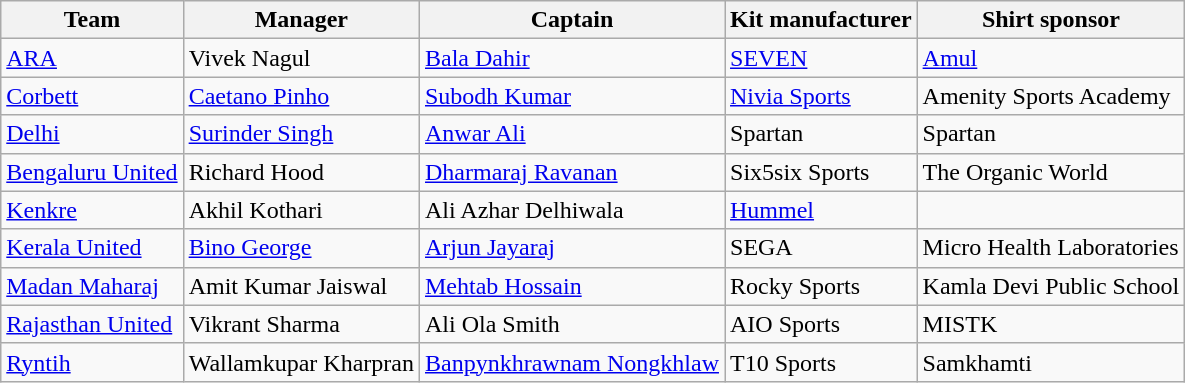<table class="wikitable sortable" style="text-align: left; font-size:100%">
<tr>
<th>Team</th>
<th>Manager</th>
<th>Captain</th>
<th>Kit manufacturer</th>
<th>Shirt sponsor</th>
</tr>
<tr>
<td><a href='#'>ARA</a></td>
<td> Vivek Nagul</td>
<td> <a href='#'>Bala Dahir</a></td>
<td><a href='#'>SEVEN</a></td>
<td><a href='#'>Amul</a></td>
</tr>
<tr>
<td><a href='#'>Corbett</a></td>
<td> <a href='#'>Caetano Pinho</a></td>
<td> <a href='#'>Subodh Kumar</a></td>
<td><a href='#'>Nivia Sports</a></td>
<td>Amenity Sports Academy</td>
</tr>
<tr>
<td><a href='#'>Delhi</a></td>
<td> <a href='#'>Surinder Singh</a></td>
<td> <a href='#'>Anwar Ali</a></td>
<td>Spartan</td>
<td>Spartan</td>
</tr>
<tr>
<td><a href='#'>Bengaluru United</a></td>
<td> Richard Hood</td>
<td><a href='#'>Dharmaraj Ravanan</a></td>
<td>Six5six Sports</td>
<td>The Organic World</td>
</tr>
<tr>
<td><a href='#'>Kenkre</a></td>
<td> Akhil Kothari</td>
<td> Ali Azhar Delhiwala</td>
<td><a href='#'>Hummel</a></td>
<td></td>
</tr>
<tr>
<td><a href='#'>Kerala United</a></td>
<td> <a href='#'>Bino George</a></td>
<td> <a href='#'>Arjun Jayaraj</a></td>
<td>SEGA</td>
<td>Micro Health Laboratories</td>
</tr>
<tr>
<td><a href='#'>Madan Maharaj</a></td>
<td> Amit Kumar Jaiswal</td>
<td> <a href='#'>Mehtab Hossain</a></td>
<td>Rocky Sports</td>
<td>Kamla Devi Public School</td>
</tr>
<tr>
<td><a href='#'>Rajasthan United</a></td>
<td> Vikrant Sharma</td>
<td> Ali Ola Smith</td>
<td>AIO Sports</td>
<td>MISTK</td>
</tr>
<tr>
<td><a href='#'>Ryntih</a></td>
<td> Wallamkupar Kharpran</td>
<td> <a href='#'>Banpynkhrawnam Nongkhlaw</a></td>
<td>T10 Sports</td>
<td>Samkhamti</td>
</tr>
</table>
